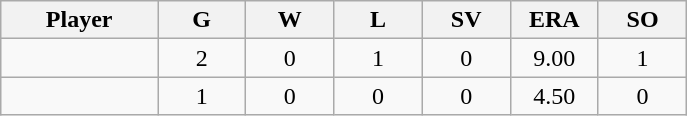<table class="wikitable sortable">
<tr>
<th bgcolor="#DDDDFF" width="16%">Player</th>
<th bgcolor="#DDDDFF" width="9%">G</th>
<th bgcolor="#DDDDFF" width="9%">W</th>
<th bgcolor="#DDDDFF" width="9%">L</th>
<th bgcolor="#DDDDFF" width="9%">SV</th>
<th bgcolor="#DDDDFF" width="9%">ERA</th>
<th bgcolor="#DDDDFF" width="9%">SO</th>
</tr>
<tr align="center">
<td></td>
<td>2</td>
<td>0</td>
<td>1</td>
<td>0</td>
<td>9.00</td>
<td>1</td>
</tr>
<tr align="center">
<td></td>
<td>1</td>
<td>0</td>
<td>0</td>
<td>0</td>
<td>4.50</td>
<td>0</td>
</tr>
</table>
